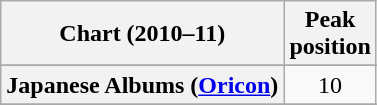<table class="wikitable plainrowheaders sortable" style="text-align:center;">
<tr>
<th scope="col">Chart (2010–11)</th>
<th scope="col">Peak<br>position</th>
</tr>
<tr>
</tr>
<tr>
</tr>
<tr>
</tr>
<tr>
</tr>
<tr>
</tr>
<tr>
</tr>
<tr>
</tr>
<tr>
</tr>
<tr>
</tr>
<tr>
</tr>
<tr>
</tr>
<tr>
</tr>
<tr>
</tr>
<tr>
</tr>
<tr>
<th scope="row">Japanese Albums (<a href='#'>Oricon</a>)</th>
<td>10</td>
</tr>
<tr>
</tr>
<tr>
</tr>
<tr>
</tr>
<tr>
</tr>
<tr>
</tr>
<tr>
</tr>
<tr>
</tr>
<tr>
</tr>
<tr>
</tr>
<tr>
</tr>
<tr>
</tr>
<tr>
</tr>
</table>
